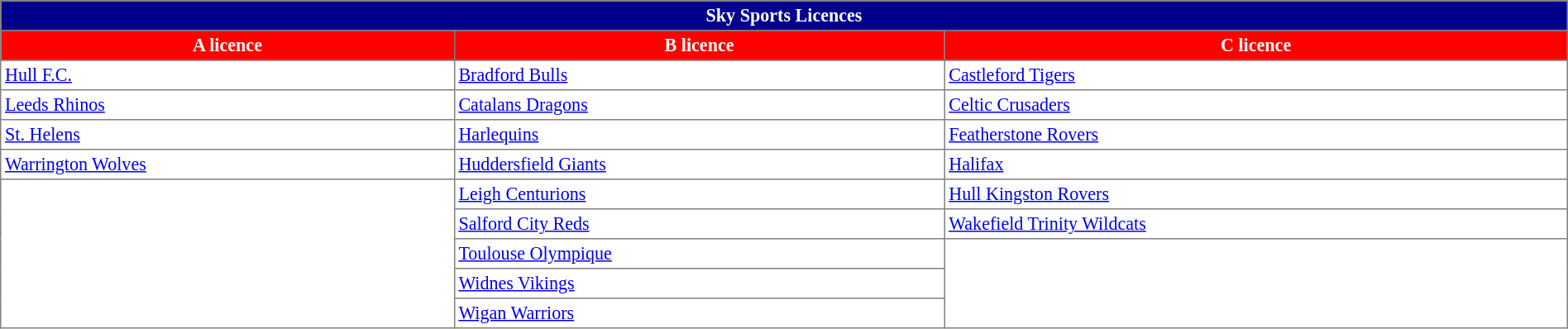<table border="1" cellpadding="3" cellspacing="0" style="border-collapse:collapse; font-size:92%; width:100%;">
<tr style="background:darkblue;">
<th colspan=3 style="color:White;">Sky Sports Licences</th>
</tr>
<tr style="background:red;">
<th style="color:White;" "width:21%;">A licence</th>
<th style="color:white;" "width:21%;">B licence</th>
<th style="color:white;" "width:21%;">C licence</th>
</tr>
<tr>
<td> <a href='#'>Hull F.C.</a></td>
<td> <a href='#'>Bradford Bulls</a></td>
<td> <a href='#'>Castleford Tigers</a></td>
</tr>
<tr>
<td> <a href='#'>Leeds Rhinos</a></td>
<td> <a href='#'>Catalans Dragons</a></td>
<td> <a href='#'>Celtic Crusaders</a></td>
</tr>
<tr>
<td> <a href='#'>St. Helens</a></td>
<td> <a href='#'>Harlequins</a></td>
<td> <a href='#'>Featherstone Rovers</a></td>
</tr>
<tr>
<td> <a href='#'>Warrington Wolves</a></td>
<td> <a href='#'>Huddersfield Giants</a></td>
<td> <a href='#'>Halifax</a></td>
</tr>
<tr>
<td rowspan=10></td>
<td> <a href='#'>Leigh Centurions</a></td>
<td> <a href='#'>Hull Kingston Rovers</a></td>
</tr>
<tr>
<td> <a href='#'>Salford City Reds</a></td>
<td> <a href='#'>Wakefield Trinity Wildcats</a></td>
</tr>
<tr>
<td> <a href='#'>Toulouse Olympique</a></td>
<td rowspan=3></td>
</tr>
<tr>
<td> <a href='#'>Widnes Vikings</a></td>
</tr>
<tr>
<td> <a href='#'>Wigan Warriors</a></td>
</tr>
</table>
